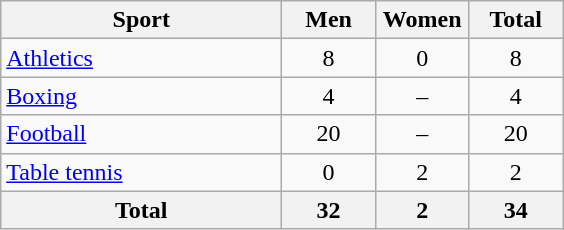<table class="wikitable sortable" style="text-align:center;">
<tr>
<th width=180>Sport</th>
<th width=55>Men</th>
<th width=55>Women</th>
<th width=55>Total</th>
</tr>
<tr>
<td align=left><a href='#'>Athletics</a></td>
<td>8</td>
<td>0</td>
<td>8</td>
</tr>
<tr>
<td align=left><a href='#'>Boxing</a></td>
<td>4</td>
<td>–</td>
<td>4</td>
</tr>
<tr>
<td align=left><a href='#'>Football</a></td>
<td>20</td>
<td>–</td>
<td>20</td>
</tr>
<tr>
<td align=left><a href='#'>Table tennis</a></td>
<td>0</td>
<td>2</td>
<td>2</td>
</tr>
<tr>
<th>Total</th>
<th>32</th>
<th>2</th>
<th>34</th>
</tr>
</table>
